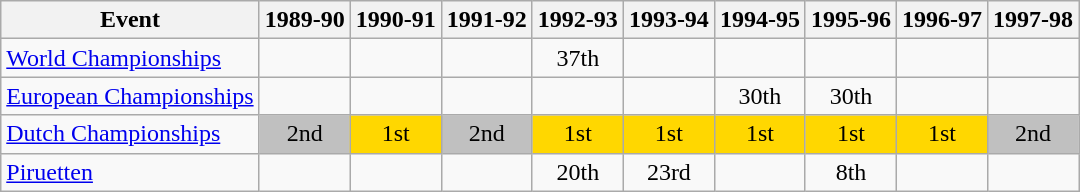<table class="wikitable">
<tr>
<th>Event</th>
<th>1989-90</th>
<th>1990-91</th>
<th>1991-92</th>
<th>1992-93</th>
<th>1993-94</th>
<th>1994-95</th>
<th>1995-96</th>
<th>1996-97</th>
<th>1997-98</th>
</tr>
<tr>
<td><a href='#'>World Championships</a></td>
<td></td>
<td></td>
<td></td>
<td align="center">37th</td>
<td></td>
<td></td>
<td></td>
<td></td>
<td></td>
</tr>
<tr>
<td><a href='#'>European Championships</a></td>
<td></td>
<td></td>
<td></td>
<td></td>
<td></td>
<td align="center">30th</td>
<td align="center">30th</td>
<td></td>
<td></td>
</tr>
<tr>
<td><a href='#'>Dutch Championships</a></td>
<td align="center" bgcolor="silver">2nd</td>
<td align="center" bgcolor="gold">1st</td>
<td align="center" bgcolor="silver">2nd</td>
<td align="center" bgcolor="gold">1st</td>
<td align="center" bgcolor="gold">1st</td>
<td align="center" bgcolor="gold">1st</td>
<td align="center" bgcolor="gold">1st</td>
<td align="center" bgcolor="gold">1st</td>
<td align="center" bgcolor="silver">2nd</td>
</tr>
<tr>
<td><a href='#'>Piruetten</a></td>
<td></td>
<td></td>
<td></td>
<td align="center">20th</td>
<td align="center">23rd</td>
<td></td>
<td align="center">8th</td>
<td></td>
<td></td>
</tr>
</table>
